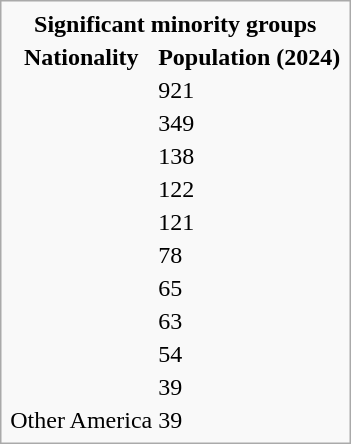<table class="infobox">
<tr>
<td style="text-align:center;" colspan="2"><strong>Significant minority groups</strong></td>
</tr>
<tr>
<th>Nationality</th>
<th>Population (2024)</th>
</tr>
<tr>
<td></td>
<td>921</td>
</tr>
<tr>
<td></td>
<td>349</td>
</tr>
<tr>
<td></td>
<td>138</td>
</tr>
<tr>
<td></td>
<td>122</td>
</tr>
<tr>
<td></td>
<td>121</td>
</tr>
<tr>
<td></td>
<td>78</td>
</tr>
<tr>
<td></td>
<td>65</td>
</tr>
<tr>
<td></td>
<td>63</td>
</tr>
<tr>
<td></td>
<td>54</td>
</tr>
<tr>
<td></td>
<td>39</td>
</tr>
<tr>
<td>Other America</td>
<td>39</td>
</tr>
</table>
